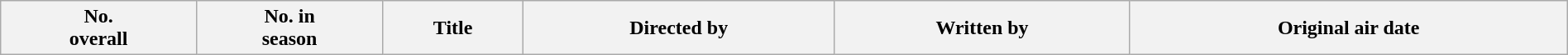<table class="wikitable plainrowheaders" style="width:100%; background:#fff;">
<tr>
<th style="background:#;">No.<br>overall</th>
<th style="background:#;">No. in<br>season</th>
<th style="background:#;">Title</th>
<th style="background:#;">Directed by</th>
<th style="background:#;">Written by</th>
<th style="background:#;">Original air date<br>


































</th>
</tr>
</table>
